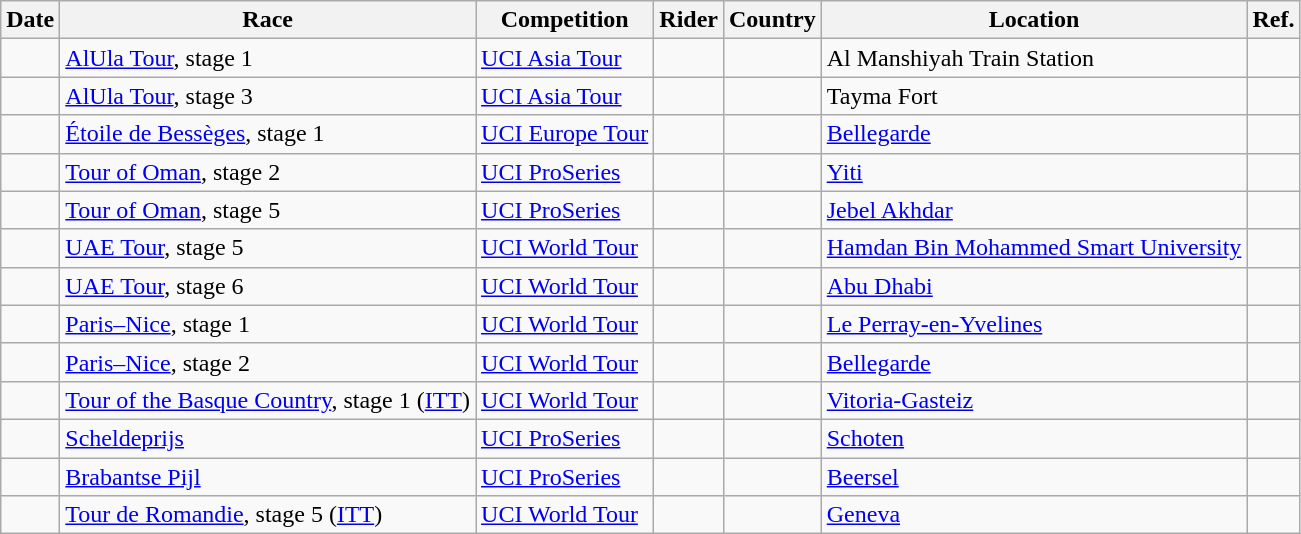<table class="wikitable sortable">
<tr>
<th>Date</th>
<th>Race</th>
<th>Competition</th>
<th>Rider</th>
<th>Country</th>
<th>Location</th>
<th class="unsortable">Ref.</th>
</tr>
<tr>
<td></td>
<td><a href='#'>AlUla Tour</a>, stage 1</td>
<td><a href='#'>UCI Asia Tour</a></td>
<td></td>
<td></td>
<td>Al Manshiyah Train Station</td>
<td align="center"></td>
</tr>
<tr>
<td></td>
<td><a href='#'>AlUla Tour</a>, stage 3</td>
<td><a href='#'>UCI Asia Tour</a></td>
<td></td>
<td></td>
<td>Tayma Fort</td>
<td align="center"></td>
</tr>
<tr>
<td></td>
<td><a href='#'>Étoile de Bessèges</a>, stage 1</td>
<td><a href='#'>UCI Europe Tour</a></td>
<td></td>
<td></td>
<td><a href='#'>Bellegarde</a></td>
<td align="center"></td>
</tr>
<tr>
<td></td>
<td><a href='#'>Tour of Oman</a>, stage 2</td>
<td><a href='#'>UCI ProSeries</a></td>
<td></td>
<td></td>
<td><a href='#'>Yiti</a></td>
<td align="center"></td>
</tr>
<tr>
<td></td>
<td><a href='#'>Tour of Oman</a>, stage 5</td>
<td><a href='#'>UCI ProSeries</a></td>
<td></td>
<td></td>
<td><a href='#'>Jebel Akhdar</a></td>
<td align="center"></td>
</tr>
<tr>
<td></td>
<td><a href='#'>UAE Tour</a>, stage 5</td>
<td><a href='#'>UCI World Tour</a></td>
<td></td>
<td></td>
<td><a href='#'>Hamdan Bin Mohammed Smart University</a></td>
<td align="center"></td>
</tr>
<tr>
<td></td>
<td><a href='#'>UAE Tour</a>, stage 6</td>
<td><a href='#'>UCI World Tour</a></td>
<td></td>
<td></td>
<td><a href='#'>Abu Dhabi</a></td>
<td align="center"></td>
</tr>
<tr>
<td></td>
<td><a href='#'>Paris–Nice</a>, stage 1</td>
<td><a href='#'>UCI World Tour</a></td>
<td></td>
<td></td>
<td><a href='#'>Le Perray-en-Yvelines</a></td>
<td align="center"></td>
</tr>
<tr>
<td></td>
<td><a href='#'>Paris–Nice</a>, stage 2</td>
<td><a href='#'>UCI World Tour</a></td>
<td></td>
<td></td>
<td><a href='#'>Bellegarde</a></td>
<td align="center"></td>
</tr>
<tr>
<td></td>
<td><a href='#'>Tour of the Basque Country</a>, stage 1 (<a href='#'>ITT</a>)</td>
<td><a href='#'>UCI World Tour</a></td>
<td></td>
<td></td>
<td><a href='#'>Vitoria-Gasteiz</a></td>
<td align="center"></td>
</tr>
<tr>
<td></td>
<td><a href='#'>Scheldeprijs</a></td>
<td><a href='#'>UCI ProSeries</a></td>
<td></td>
<td></td>
<td><a href='#'>Schoten</a></td>
<td align="center"></td>
</tr>
<tr>
<td></td>
<td><a href='#'>Brabantse Pijl</a></td>
<td><a href='#'>UCI ProSeries</a></td>
<td></td>
<td></td>
<td><a href='#'>Beersel</a></td>
<td align="center"></td>
</tr>
<tr>
<td></td>
<td><a href='#'>Tour de Romandie</a>, stage 5 (<a href='#'>ITT</a>)</td>
<td><a href='#'>UCI World Tour</a></td>
<td></td>
<td></td>
<td><a href='#'>Geneva</a></td>
<td align="center"></td>
</tr>
</table>
